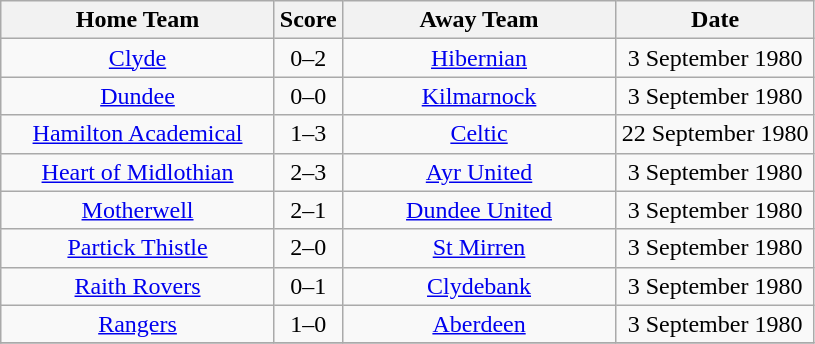<table class="wikitable" style="text-align:center;">
<tr>
<th width=175>Home Team</th>
<th width=20>Score</th>
<th width=175>Away Team</th>
<th width= 125>Date</th>
</tr>
<tr>
<td><a href='#'>Clyde</a></td>
<td>0–2</td>
<td><a href='#'>Hibernian</a></td>
<td>3 September 1980</td>
</tr>
<tr>
<td><a href='#'>Dundee</a></td>
<td>0–0</td>
<td><a href='#'>Kilmarnock</a></td>
<td>3 September 1980</td>
</tr>
<tr>
<td><a href='#'>Hamilton Academical</a></td>
<td>1–3</td>
<td><a href='#'>Celtic</a></td>
<td>22 September 1980</td>
</tr>
<tr>
<td><a href='#'>Heart of Midlothian</a></td>
<td>2–3</td>
<td><a href='#'>Ayr United</a></td>
<td>3 September 1980</td>
</tr>
<tr>
<td><a href='#'>Motherwell</a></td>
<td>2–1</td>
<td><a href='#'>Dundee United</a></td>
<td>3 September 1980</td>
</tr>
<tr>
<td><a href='#'>Partick Thistle</a></td>
<td>2–0</td>
<td><a href='#'>St Mirren</a></td>
<td>3 September 1980</td>
</tr>
<tr>
<td><a href='#'>Raith Rovers</a></td>
<td>0–1</td>
<td><a href='#'>Clydebank</a></td>
<td>3 September 1980</td>
</tr>
<tr>
<td><a href='#'>Rangers</a></td>
<td>1–0</td>
<td><a href='#'>Aberdeen</a></td>
<td>3 September 1980</td>
</tr>
<tr>
</tr>
</table>
